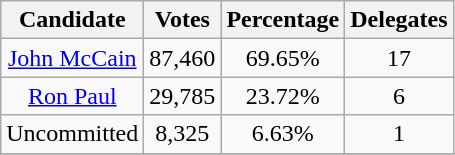<table class="wikitable" style="text-align:center;">
<tr>
<th>Candidate</th>
<th>Votes</th>
<th>Percentage</th>
<th>Delegates</th>
</tr>
<tr>
<td><a href='#'>John McCain</a></td>
<td>87,460</td>
<td>69.65%</td>
<td>17</td>
</tr>
<tr>
<td><a href='#'>Ron Paul</a></td>
<td>29,785</td>
<td>23.72%</td>
<td>6</td>
</tr>
<tr>
<td>Uncommitted</td>
<td>8,325</td>
<td>6.63%</td>
<td>1</td>
</tr>
<tr>
</tr>
</table>
